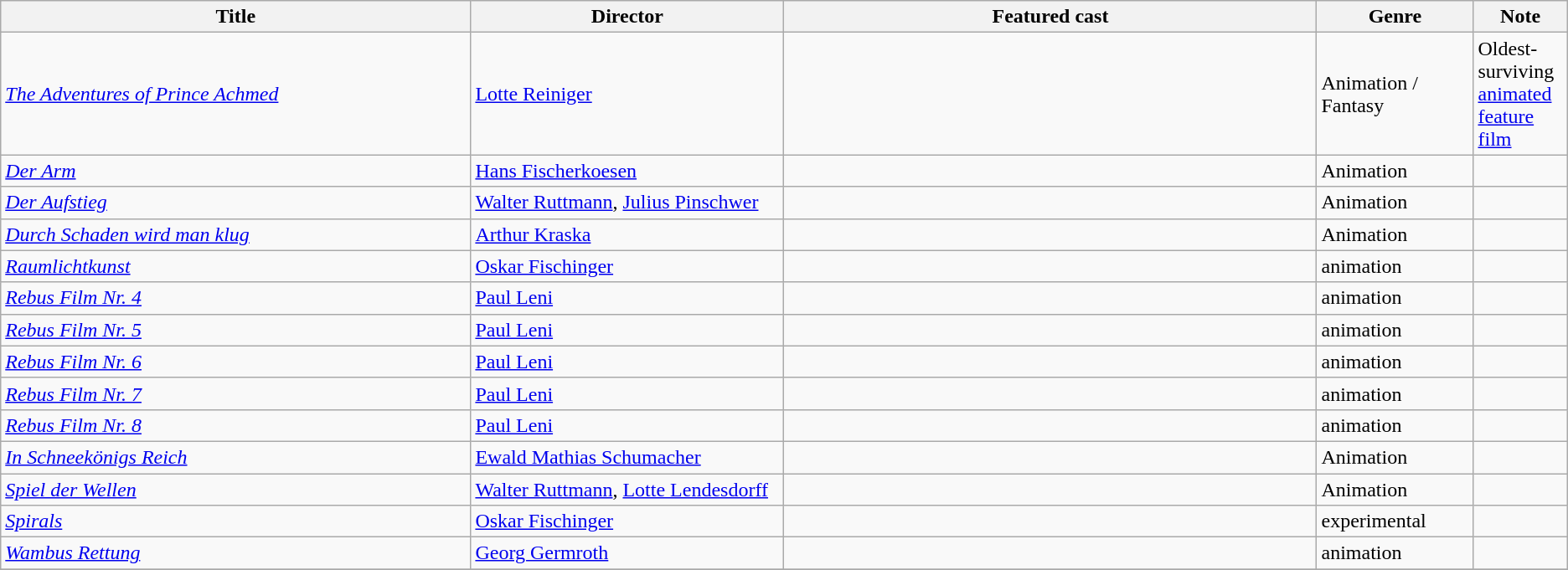<table class="wikitable">
<tr>
<th style="width:30%;">Title</th>
<th style="width:20%;">Director</th>
<th style="width:34%;">Featured cast</th>
<th style="width:10%;">Genre</th>
<th style="width:10%;">Note</th>
</tr>
<tr>
<td><em><a href='#'>The Adventures of Prince Achmed</a></em></td>
<td><a href='#'>Lotte Reiniger</a></td>
<td></td>
<td>Animation / Fantasy</td>
<td>Oldest-surviving <a href='#'>animated</a> <a href='#'>feature film</a> </td>
</tr>
<tr>
<td><em><a href='#'>Der Arm</a> </em></td>
<td><a href='#'>Hans Fischerkoesen</a></td>
<td></td>
<td>Animation</td>
<td></td>
</tr>
<tr>
<td><em><a href='#'>Der Aufstieg</a> </em></td>
<td><a href='#'>Walter Ruttmann</a>, <a href='#'>Julius Pinschwer</a></td>
<td></td>
<td>Animation</td>
<td></td>
</tr>
<tr>
<td><em><a href='#'>Durch Schaden wird man klug</a> </em></td>
<td><a href='#'>Arthur Kraska</a></td>
<td></td>
<td>Animation</td>
<td></td>
</tr>
<tr>
<td><em><a href='#'>Raumlichtkunst</a></em></td>
<td><a href='#'>Oskar Fischinger</a></td>
<td></td>
<td>animation</td>
<td></td>
</tr>
<tr>
<td><em><a href='#'>Rebus Film Nr. 4</a></em></td>
<td><a href='#'>Paul Leni</a></td>
<td></td>
<td>animation</td>
<td></td>
</tr>
<tr>
<td><em><a href='#'>Rebus Film Nr. 5</a></em></td>
<td><a href='#'>Paul Leni</a></td>
<td></td>
<td>animation</td>
<td></td>
</tr>
<tr>
<td><em><a href='#'>Rebus Film Nr. 6</a></em></td>
<td><a href='#'>Paul Leni</a></td>
<td></td>
<td>animation</td>
<td></td>
</tr>
<tr>
<td><em><a href='#'>Rebus Film Nr. 7</a></em></td>
<td><a href='#'>Paul Leni</a></td>
<td></td>
<td>animation</td>
<td></td>
</tr>
<tr>
<td><em><a href='#'>Rebus Film Nr. 8</a></em></td>
<td><a href='#'>Paul Leni</a></td>
<td></td>
<td>animation</td>
<td></td>
</tr>
<tr>
<td><em><a href='#'>In Schneekönigs Reich</a> </em></td>
<td><a href='#'>Ewald Mathias Schumacher</a></td>
<td></td>
<td>Animation</td>
<td></td>
</tr>
<tr>
<td><em><a href='#'>Spiel der Wellen</a> </em></td>
<td><a href='#'>Walter Ruttmann</a>, <a href='#'>Lotte Lendesdorff</a></td>
<td></td>
<td>Animation</td>
<td></td>
</tr>
<tr>
<td><em><a href='#'>Spirals</a></em></td>
<td><a href='#'>Oskar Fischinger</a></td>
<td></td>
<td>experimental</td>
<td></td>
</tr>
<tr>
<td><em><a href='#'>Wambus Rettung</a></em></td>
<td><a href='#'>Georg Germroth</a></td>
<td></td>
<td>animation</td>
<td></td>
</tr>
<tr>
</tr>
</table>
